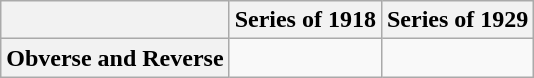<table class="wikitable">
<tr>
<th></th>
<th>Series of 1918</th>
<th>Series of 1929</th>
</tr>
<tr>
<th>Obverse and Reverse</th>
<td></td>
<td> </td>
</tr>
</table>
